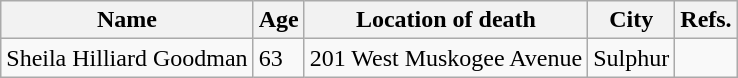<table class="wikitable">
<tr>
<th>Name</th>
<th>Age</th>
<th>Location of death</th>
<th>City</th>
<th>Refs.</th>
</tr>
<tr>
<td>Sheila Hilliard Goodman</td>
<td>63</td>
<td>201 West Muskogee Avenue</td>
<td>Sulphur</td>
<td></td>
</tr>
</table>
